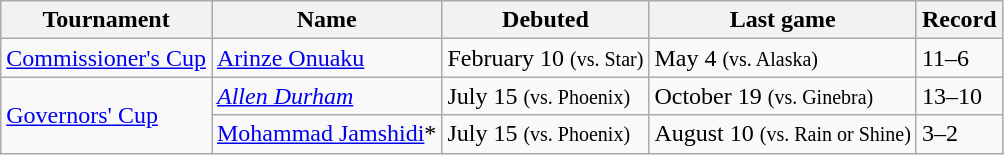<table class="wikitable">
<tr>
<th>Tournament</th>
<th>Name</th>
<th>Debuted</th>
<th>Last game</th>
<th>Record</th>
</tr>
<tr>
<td><a href='#'>Commissioner's Cup</a></td>
<td><a href='#'>Arinze Onuaku</a></td>
<td>February 10 <small>(vs. Star)</small></td>
<td>May 4 <small>(vs. Alaska)</small></td>
<td>11–6</td>
</tr>
<tr>
<td rowspan=2><a href='#'>Governors' Cup</a></td>
<td> <em><a href='#'>Allen Durham</a></em></td>
<td>July 15 <small>(vs. Phoenix)</small></td>
<td>October 19 <small>(vs. Ginebra)</small></td>
<td>13–10</td>
</tr>
<tr>
<td> <a href='#'>Mohammad Jamshidi</a>*</td>
<td>July 15  <small>(vs. Phoenix)</small></td>
<td>August 10 <small>(vs. Rain or Shine)</small></td>
<td>3–2</td>
</tr>
</table>
